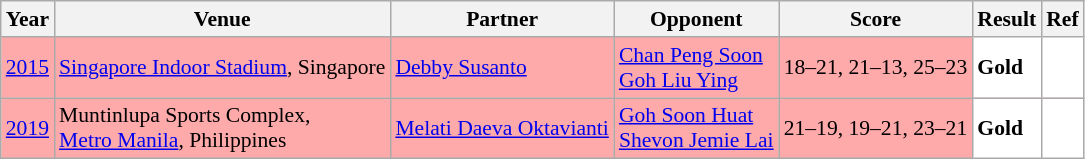<table class="sortable wikitable" style="font-size: 90%">
<tr>
<th>Year</th>
<th>Venue</th>
<th>Partner</th>
<th>Opponent</th>
<th>Score</th>
<th>Result</th>
<th>Ref</th>
</tr>
<tr style="background:#FFAAAA">
<td align="center"><a href='#'>2015</a></td>
<td align="left"><a href='#'>Singapore Indoor Stadium</a>, Singapore</td>
<td align="left"> <a href='#'>Debby Susanto</a></td>
<td align="left"> <a href='#'>Chan Peng Soon</a><br> <a href='#'>Goh Liu Ying</a></td>
<td align="left">18–21, 21–13, 25–23</td>
<td style="text-align:left; background:white"> <strong>Gold</strong></td>
<td style="text-align:center; background:white"></td>
</tr>
<tr style="background:#FFAAAA">
<td align="center"><a href='#'>2019</a></td>
<td align="left">Muntinlupa Sports Complex,<br><a href='#'>Metro Manila</a>, Philippines</td>
<td align="left"> <a href='#'>Melati Daeva Oktavianti</a></td>
<td align="left"> <a href='#'>Goh Soon Huat</a><br> <a href='#'>Shevon Jemie Lai</a></td>
<td align="left">21–19, 19–21, 23–21</td>
<td style="text-align:left; background:white"> <strong>Gold</strong></td>
<td style="text-align:center; background:white"></td>
</tr>
</table>
